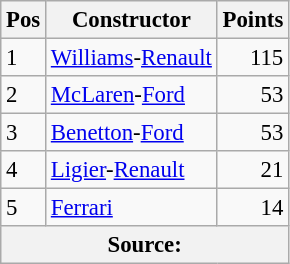<table class="wikitable" style="font-size: 95%;">
<tr>
<th>Pos</th>
<th>Constructor</th>
<th>Points</th>
</tr>
<tr>
<td>1</td>
<td> <a href='#'>Williams</a>-<a href='#'>Renault</a></td>
<td align="right">115</td>
</tr>
<tr>
<td>2</td>
<td> <a href='#'>McLaren</a>-<a href='#'>Ford</a></td>
<td align="right">53</td>
</tr>
<tr>
<td>3</td>
<td> <a href='#'>Benetton</a>-<a href='#'>Ford</a></td>
<td align="right">53</td>
</tr>
<tr>
<td>4</td>
<td> <a href='#'>Ligier</a>-<a href='#'>Renault</a></td>
<td align="right">21</td>
</tr>
<tr>
<td>5</td>
<td> <a href='#'>Ferrari</a></td>
<td align="right">14</td>
</tr>
<tr>
<th colspan=4>Source: </th>
</tr>
</table>
